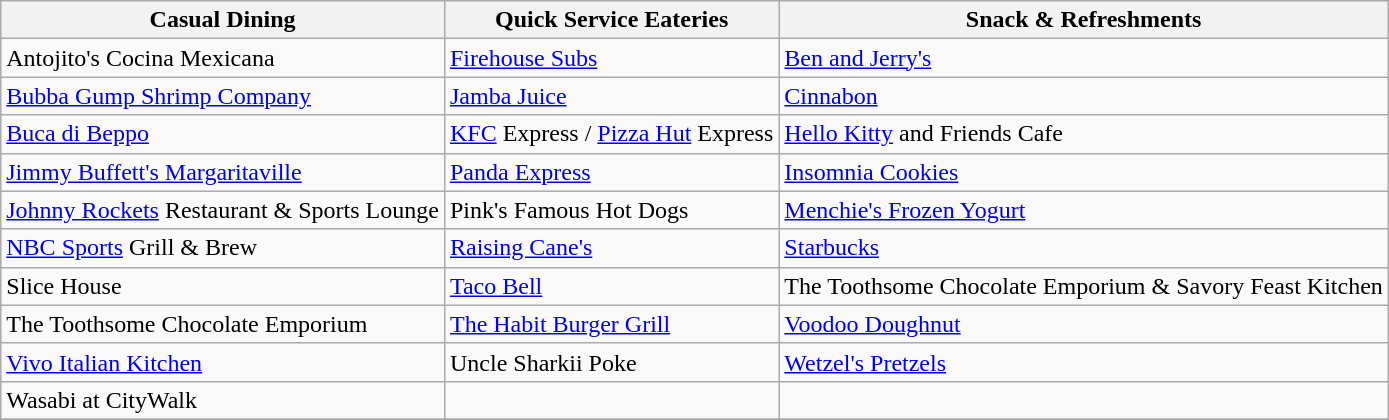<table class="wikitable">
<tr>
<th>Casual Dining</th>
<th>Quick Service Eateries</th>
<th>Snack & Refreshments</th>
</tr>
<tr>
<td>Antojito's Cocina Mexicana</td>
<td><a href='#'>Firehouse Subs</a></td>
<td><a href='#'>Ben and Jerry's</a></td>
</tr>
<tr>
<td><a href='#'>Bubba Gump Shrimp Company</a></td>
<td><a href='#'>Jamba Juice</a></td>
<td><a href='#'>Cinnabon</a></td>
</tr>
<tr>
<td><a href='#'>Buca di Beppo</a></td>
<td><a href='#'>KFC</a> Express / <a href='#'>Pizza Hut</a> Express</td>
<td><a href='#'>Hello Kitty</a> and Friends Cafe</td>
</tr>
<tr>
<td><a href='#'>Jimmy Buffett's Margaritaville</a></td>
<td><a href='#'>Panda Express</a></td>
<td><a href='#'>Insomnia Cookies</a></td>
</tr>
<tr>
<td><a href='#'>Johnny Rockets</a> Restaurant & Sports Lounge</td>
<td>Pink's Famous Hot Dogs</td>
<td><a href='#'>Menchie's Frozen Yogurt</a></td>
</tr>
<tr>
<td><a href='#'>NBC Sports</a> Grill & Brew</td>
<td><a href='#'>Raising Cane's</a></td>
<td><a href='#'>Starbucks</a></td>
</tr>
<tr>
<td>Slice House</td>
<td><a href='#'>Taco Bell</a></td>
<td>The Toothsome Chocolate Emporium & Savory Feast Kitchen</td>
</tr>
<tr>
<td>The Toothsome Chocolate Emporium</td>
<td><a href='#'>The Habit Burger Grill</a></td>
<td><a href='#'>Voodoo Doughnut</a></td>
</tr>
<tr>
<td><a href='#'>Vivo Italian Kitchen</a></td>
<td>Uncle Sharkii Poke</td>
<td><a href='#'>Wetzel's Pretzels</a></td>
</tr>
<tr>
<td>Wasabi at CityWalk</td>
<td></td>
<td></td>
</tr>
<tr>
</tr>
</table>
